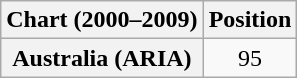<table class="wikitable plainrowheaders" style="text-align:center">
<tr>
<th>Chart (2000–2009)</th>
<th>Position</th>
</tr>
<tr>
<th scope="row">Australia (ARIA)</th>
<td>95</td>
</tr>
</table>
